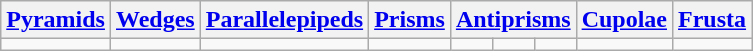<table class=wikitable>
<tr>
<th><a href='#'>Pyramids</a></th>
<th><a href='#'>Wedges</a></th>
<th><a href='#'>Parallelepipeds</a></th>
<th colspan=1><a href='#'>Prisms</a></th>
<th colspan=3><a href='#'>Antiprisms</a></th>
<th><a href='#'>Cupolae</a></th>
<th><a href='#'>Frusta</a></th>
</tr>
<tr>
<td></td>
<td></td>
<td></td>
<td></td>
<td></td>
<td></td>
<td></td>
<td></td>
<td></td>
</tr>
</table>
